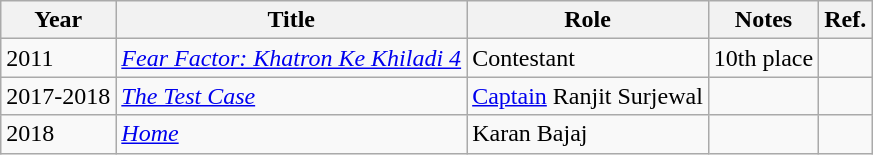<table class="wikitable sortable">
<tr>
<th>Year</th>
<th>Title</th>
<th>Role</th>
<th class="unsortable">Notes</th>
<th class="unsortable">Ref.</th>
</tr>
<tr>
<td>2011</td>
<td><em><a href='#'>Fear Factor: Khatron Ke Khiladi 4</a></em></td>
<td>Contestant</td>
<td>10th place</td>
<td></td>
</tr>
<tr>
<td>2017-2018</td>
<td><em><a href='#'>The Test Case</a></em></td>
<td><a href='#'>Captain</a> Ranjit Surjewal</td>
<td></td>
<td></td>
</tr>
<tr>
<td>2018</td>
<td><em><a href='#'>Home</a></em></td>
<td>Karan Bajaj</td>
<td></td>
<td></td>
</tr>
</table>
